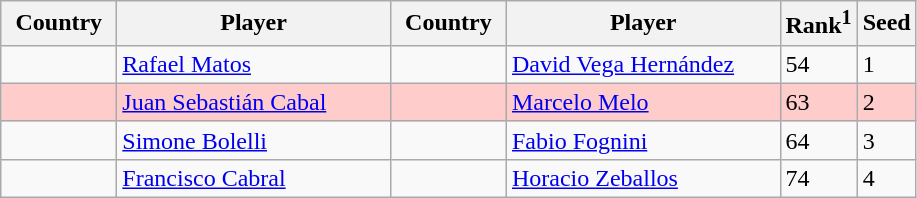<table class="sortable wikitable">
<tr>
<th width="70">Country</th>
<th width="175">Player</th>
<th width="70">Country</th>
<th width="175">Player</th>
<th>Rank<sup>1</sup></th>
<th>Seed</th>
</tr>
<tr>
<td></td>
<td><a href='#'>Rafael Matos</a></td>
<td></td>
<td><a href='#'>David Vega Hernández</a></td>
<td>54</td>
<td>1</td>
</tr>
<tr bgcolor=#fcc>
<td></td>
<td><a href='#'>Juan Sebastián Cabal</a></td>
<td></td>
<td><a href='#'>Marcelo Melo</a></td>
<td>63</td>
<td>2</td>
</tr>
<tr>
<td></td>
<td><a href='#'>Simone Bolelli</a></td>
<td></td>
<td><a href='#'>Fabio Fognini</a></td>
<td>64</td>
<td>3</td>
</tr>
<tr>
<td></td>
<td><a href='#'>Francisco Cabral</a></td>
<td></td>
<td><a href='#'>Horacio Zeballos</a></td>
<td>74</td>
<td>4</td>
</tr>
</table>
